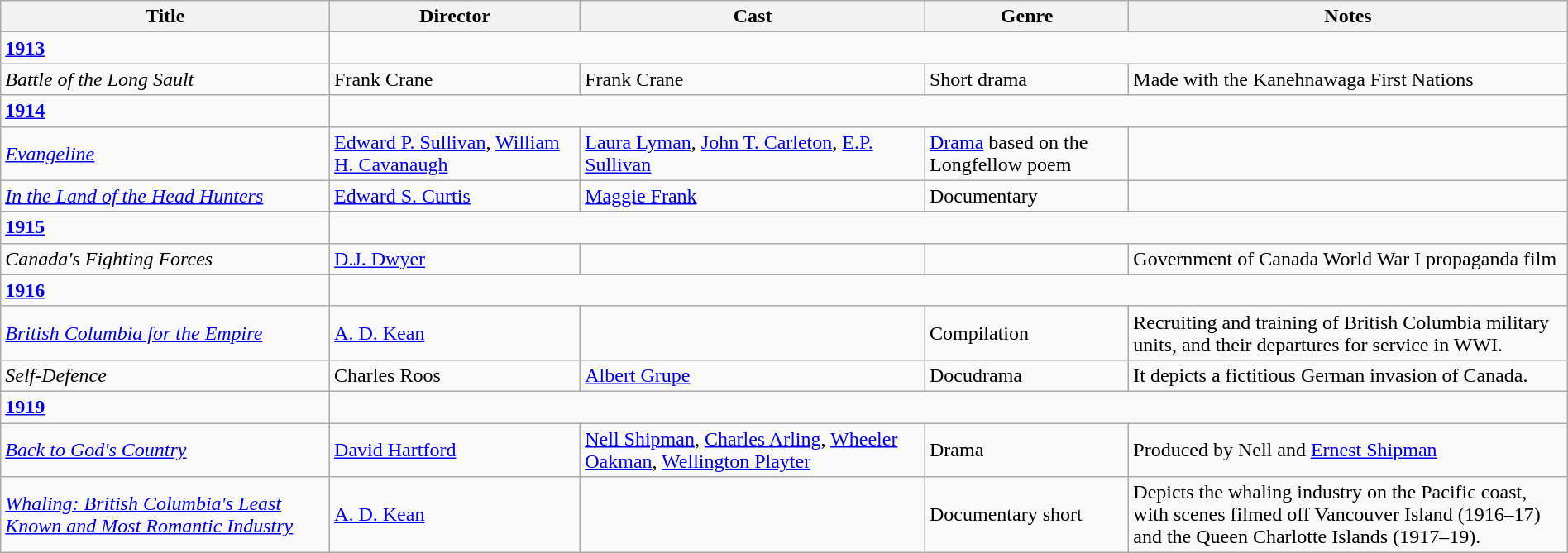<table class="wikitable sortable sticky-header" style="width:100%;">
<tr>
<th style="width:21%;">Title</th>
<th style="width:16%;">Director</th>
<th style="width:22%;" class="unsortable">Cast</th>
<th style="width:13%;">Genre</th>
<th style="width:28%;" class="unsortable">Notes</th>
</tr>
<tr>
<td><strong><a href='#'>1913</a></strong></td>
</tr>
<tr>
<td><em>Battle of the Long Sault</em></td>
<td>Frank Crane</td>
<td>Frank Crane</td>
<td>Short drama</td>
<td>Made with the Kanehnawaga First Nations</td>
</tr>
<tr>
<td><strong><a href='#'>1914</a></strong></td>
</tr>
<tr>
<td><em><a href='#'>Evangeline</a></em></td>
<td><a href='#'>Edward P. Sullivan</a>, <a href='#'>William H. Cavanaugh</a></td>
<td><a href='#'>Laura Lyman</a>, <a href='#'>John T. Carleton</a>, <a href='#'>E.P. Sullivan</a></td>
<td><a href='#'>Drama</a> based on the Longfellow poem</td>
<td></td>
</tr>
<tr>
<td><em><a href='#'>In the Land of the Head Hunters</a></em></td>
<td><a href='#'>Edward S. Curtis</a></td>
<td><a href='#'>Maggie Frank</a></td>
<td>Documentary</td>
<td></td>
</tr>
<tr>
<td><strong><a href='#'>1915</a></strong></td>
</tr>
<tr>
<td><em>Canada's Fighting Forces</em></td>
<td><a href='#'>D.J. Dwyer</a></td>
<td></td>
<td></td>
<td>Government of Canada World War I propaganda film</td>
</tr>
<tr>
<td><strong><a href='#'>1916</a></strong></td>
</tr>
<tr>
<td><em><a href='#'>British Columbia for the Empire</a></em></td>
<td><a href='#'>A. D. Kean</a></td>
<td></td>
<td>Compilation</td>
<td>Recruiting and training of British Columbia military units, and their departures for service in WWI.</td>
</tr>
<tr>
<td><em>Self-Defence</em></td>
<td>Charles Roos</td>
<td><a href='#'>Albert Grupe</a></td>
<td>Docudrama</td>
<td>It depicts a fictitious German invasion of Canada.</td>
</tr>
<tr>
<td><strong><a href='#'>1919</a></strong></td>
</tr>
<tr>
<td><em><a href='#'>Back to God's Country</a></em></td>
<td><a href='#'>David Hartford</a></td>
<td><a href='#'>Nell Shipman</a>, <a href='#'>Charles Arling</a>, <a href='#'>Wheeler Oakman</a>, <a href='#'>Wellington Playter</a></td>
<td>Drama</td>
<td>Produced by Nell and <a href='#'>Ernest Shipman</a></td>
</tr>
<tr>
<td><em><a href='#'>Whaling: British Columbia's Least Known and Most Romantic Industry</a></em></td>
<td><a href='#'>A. D. Kean</a></td>
<td></td>
<td>Documentary short</td>
<td>Depicts the whaling industry on the Pacific coast, with scenes filmed off Vancouver Island (1916–17) and the Queen Charlotte Islands (1917–19).</td>
</tr>
</table>
